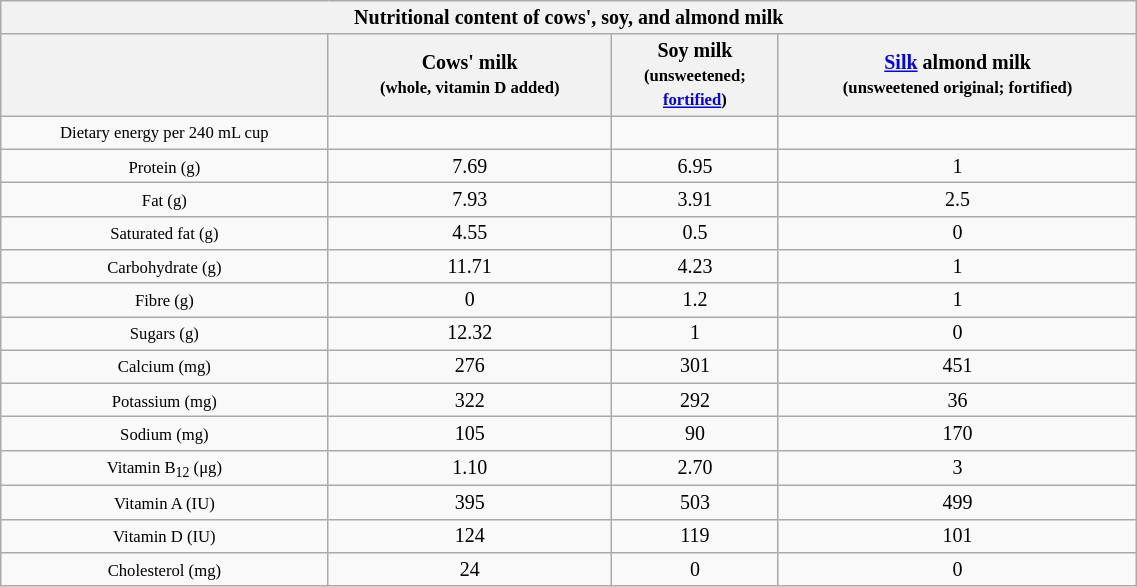<table class="wikitable collapsible collapsed" style="text-align:center; font-size:10pt; float:center; width:60%">
<tr>
<th colspan="4">Nutritional content of cows', soy, and almond milk</th>
</tr>
<tr>
<th></th>
<th>Cows' milk<br><small>(whole, vitamin D added)</small></th>
<th>Soy milk<br><small>(unsweetened;<br><a href='#'>fortified</a>)</small></th>
<th><a href='#'>Silk</a> almond milk<br><small>(unsweetened original; fortified)</small></th>
</tr>
<tr>
<td><small>Dietary energy per 240 mL cup</small></td>
<td></td>
<td></td>
<td></td>
</tr>
<tr>
<td><small>Protein (g)</small></td>
<td>7.69</td>
<td>6.95</td>
<td>1</td>
</tr>
<tr>
<td><small>Fat (g)</small></td>
<td>7.93</td>
<td>3.91</td>
<td>2.5</td>
</tr>
<tr>
<td><small>Saturated fat (g)</small></td>
<td>4.55</td>
<td>0.5</td>
<td>0</td>
</tr>
<tr>
<td><small>Carbohydrate (g)</small></td>
<td>11.71</td>
<td>4.23</td>
<td>1</td>
</tr>
<tr>
<td><small>Fibre (g)</small></td>
<td>0</td>
<td>1.2</td>
<td>1</td>
</tr>
<tr>
<td><small>Sugars (g)</small></td>
<td>12.32</td>
<td>1</td>
<td>0</td>
</tr>
<tr>
<td><small>Calcium (mg)</small></td>
<td>276</td>
<td>301</td>
<td>451</td>
</tr>
<tr>
<td><small>Potassium (mg)</small></td>
<td>322</td>
<td>292</td>
<td>36</td>
</tr>
<tr>
<td><small>Sodium (mg)</small></td>
<td>105</td>
<td>90</td>
<td>170</td>
</tr>
<tr>
<td><small>Vitamin B<sub>12</sub> (μg)</small></td>
<td>1.10</td>
<td>2.70</td>
<td>3</td>
</tr>
<tr>
<td><small>Vitamin A (IU)</small></td>
<td>395</td>
<td>503</td>
<td>499</td>
</tr>
<tr>
<td><small>Vitamin D (IU)</small></td>
<td>124</td>
<td>119</td>
<td>101</td>
</tr>
<tr>
<td><small>Cholesterol (mg)</small></td>
<td>24</td>
<td>0</td>
<td>0</td>
</tr>
</table>
